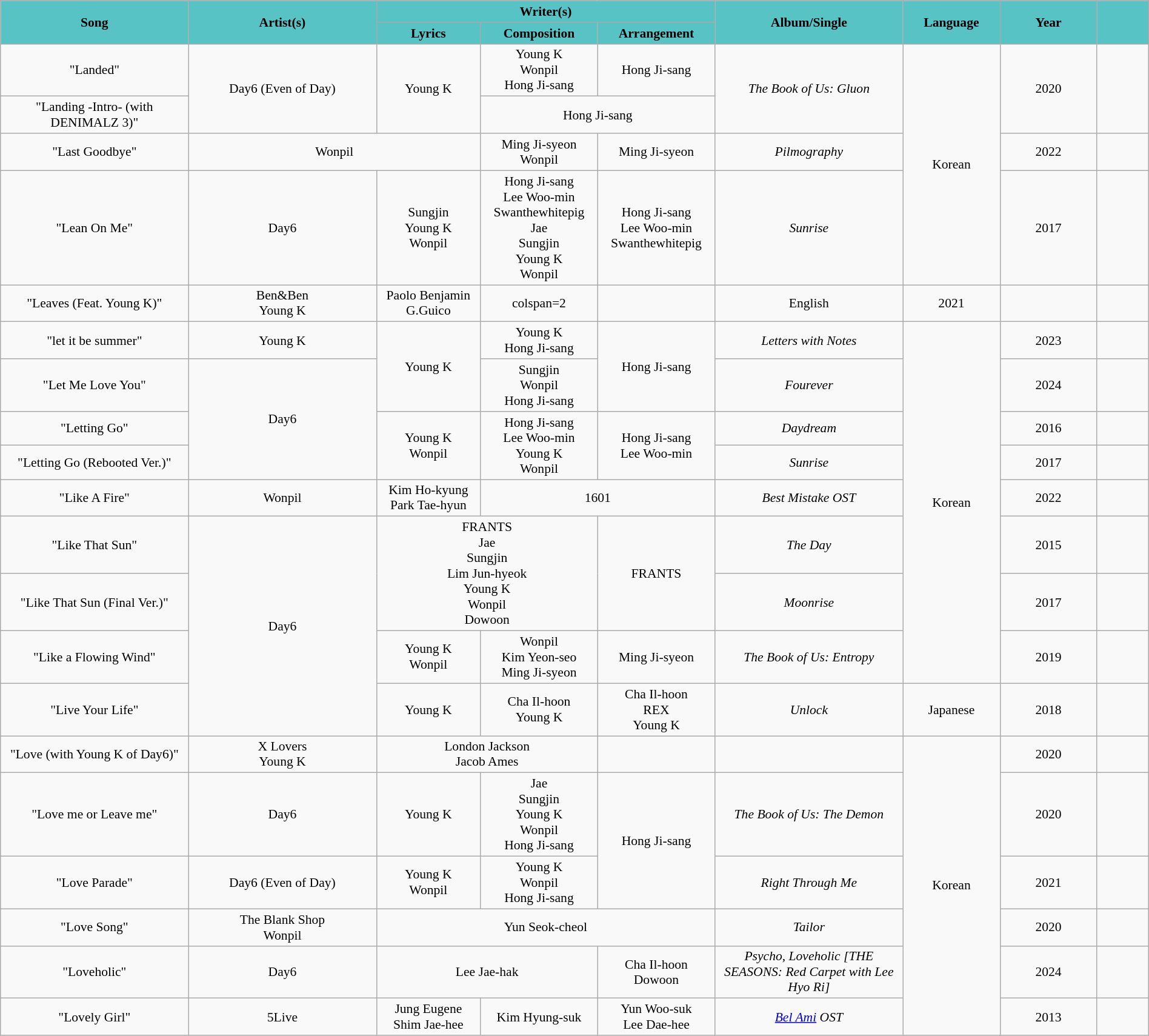<table class="wikitable" style="margin:0.5em auto; clear:both; font-size:.9em; text-align:center; width:100%">
<tr>
<th rowspan=2 style="width:200px; background:#57c3c5;">Song</th>
<th rowspan=2 style="width:200px; background:#57c3c5;">Artist(s)</th>
<th colspan=3 style="width:700px; background:#57c3c5;">Writer(s)</th>
<th rowspan=2 style="width:200px; background:#57c3c5;">Album/Single</th>
<th rowspan=2 style="width:100px; background:#57c3c5;">Language</th>
<th rowspan=2 style="width:100px; background:#57c3c5;">Year</th>
<th rowspan=2 style="width:50px;  background:#57c3c5;"></th>
</tr>
<tr>
<th style="background:#57c3c5">Lyrics</th>
<th style="background:#57c3c5">Composition</th>
<th style="background:#57c3c5">Arrangement</th>
</tr>
<tr>
<td>"Landed"<br></td>
<td rowspan=2>Day6 (Even of Day)</td>
<td rowspan=2>Young K</td>
<td>Young K<br>Wonpil<br>Hong Ji-sang</td>
<td>Hong Ji-sang</td>
<td rowspan=2><em>The Book of Us: Gluon</em></td>
<td rowspan=4>Korean</td>
<td rowspan=2>2020</td>
<td rowspan=2></td>
</tr>
<tr>
<td>"Landing -Intro- (with DENIMALZ 3)"</td>
<td colspan=2>Hong Ji-sang</td>
</tr>
<tr>
<td>"Last Goodbye"<br></td>
<td colspan=2>Wonpil</td>
<td>Ming Ji-syeon<br>Wonpil</td>
<td>Ming Ji-syeon</td>
<td><em>Pilmography</em></td>
<td>2022</td>
<td></td>
</tr>
<tr>
<td>"Lean On Me"<br></td>
<td>Day6</td>
<td>Sungjin<br>Young K<br>Wonpil</td>
<td>Hong Ji-sang<br>Lee Woo-min<br>Swanthewhitepig<br>Jae<br>Sungjin<br>Young K<br>Wonpil</td>
<td>Hong Ji-sang<br>Lee Woo-min<br>Swanthewhitepig</td>
<td><em>Sunrise</em></td>
<td>2017</td>
<td></td>
</tr>
<tr>
<td>"Leaves (Feat. Young K)"</td>
<td>Ben&Ben<br>Young K</td>
<td>Paolo Benjamin G.Guico</td>
<td>colspan=2 </td>
<td></td>
<td>English</td>
<td>2021</td>
<td></td>
</tr>
<tr>
<td>"let it be summer"</td>
<td>Young K</td>
<td rowspan=2>Young K</td>
<td>Young K<br>Hong Ji-sang</td>
<td rowspan=2>Hong Ji-sang</td>
<td><em>Letters with Notes</em></td>
<td rowspan=8>Korean</td>
<td>2023</td>
<td></td>
</tr>
<tr>
<td>"Let Me Love You"<br></td>
<td rowspan=3>Day6</td>
<td>Sungjin<br>Wonpil<br>Hong Ji-sang</td>
<td><em>Fourever</em></td>
<td>2024</td>
<td></td>
</tr>
<tr>
<td>"Letting Go"<br></td>
<td rowspan=2>Young K<br>Wonpil</td>
<td rowspan=2>Hong Ji-sang<br>Lee Woo-min<br>Young K<br>Wonpil</td>
<td rowspan=2>Hong Ji-sang<br>Lee Woo-min</td>
<td><em>Daydream</em></td>
<td>2016</td>
<td></td>
</tr>
<tr>
<td>"Letting Go (Rebooted Ver.)"<br></td>
<td><em>Sunrise</em></td>
<td>2017</td>
<td></td>
</tr>
<tr>
<td>"Like A Fire"</td>
<td>Wonpil</td>
<td>Kim Ho-kyung<br>Park Tae-hyun</td>
<td colspan=2>1601</td>
<td><em>Best Mistake OST</em></td>
<td>2022</td>
<td></td>
</tr>
<tr>
<td>"Like That Sun"<br></td>
<td rowspan=4>Day6</td>
<td colspan=2 rowspan=2>FRANTS<br>Jae<br>Sungjin<br>Lim Jun-hyeok<br>Young K<br>Wonpil<br>Dowoon</td>
<td rowspan=2>FRANTS</td>
<td><em>The Day</em></td>
<td>2015</td>
<td></td>
</tr>
<tr>
<td>"Like That Sun (Final Ver.)"<br></td>
<td><em>Moonrise</em></td>
<td>2017</td>
<td></td>
</tr>
<tr>
<td>"Like a Flowing Wind"<br></td>
<td>Young K<br>Wonpil</td>
<td>Wonpil<br>Kim Yeon-seo<br>Ming Ji-syeon</td>
<td>Ming Ji-syeon</td>
<td><em>The Book of Us: Entropy</em></td>
<td>2019</td>
<td></td>
</tr>
<tr>
<td>"Live Your Life"</td>
<td>Young K</td>
<td>Cha Il-hoon<br>Young K</td>
<td>Cha Il-hoon<br>REX<br>Young K</td>
<td><em>Unlock</em></td>
<td>Japanese</td>
<td>2018</td>
<td></td>
</tr>
<tr>
<td>"Love (with Young K of Day6)"</td>
<td>X Lovers<br>Young K</td>
<td colspan=2>London Jackson<br>Jacob Ames</td>
<td></td>
<td></td>
<td rowspan=6>Korean</td>
<td>2020</td>
<td></td>
</tr>
<tr>
<td>"Love me or Leave me"</td>
<td>Day6</td>
<td>Young K</td>
<td>Jae<br>Sungjin<br>Young K<br>Wonpil<br>Hong Ji-sang</td>
<td rowspan=2>Hong Ji-sang</td>
<td><em>The Book of Us: The Demon</em></td>
<td>2020</td>
<td></td>
</tr>
<tr>
<td>"Love Parade"</td>
<td>Day6 (Even of Day)</td>
<td>Young K<br>Wonpil</td>
<td>Young K<br>Wonpil<br>Hong Ji-sang</td>
<td><em>Right Through Me</em></td>
<td>2021</td>
<td></td>
</tr>
<tr>
<td>"Love Song"<br></td>
<td>The Blank Shop<br>Wonpil</td>
<td colspan=3>Yun Seok-cheol</td>
<td><em>Tailor</em></td>
<td>2020</td>
<td></td>
</tr>
<tr>
<td>"Loveholic"</td>
<td>Day6</td>
<td colspan=2>Lee Jae-hak</td>
<td>Cha Il-hoon<br>Dowoon</td>
<td><em>Psycho, Loveholic [THE SEASONS: Red Carpet with Lee Hyo Ri]</em></td>
<td>2024</td>
<td></td>
</tr>
<tr>
<td>"Lovely Girl"</td>
<td>5Live</td>
<td>Jung Eugene<br>Shim Jae-hee</td>
<td>Kim Hyung-suk</td>
<td>Yun Woo-suk<br>Lee Dae-hee</td>
<td><em><a href='#'>Bel Ami</a> OST</em></td>
<td>2013</td>
<td></td>
</tr>
</table>
